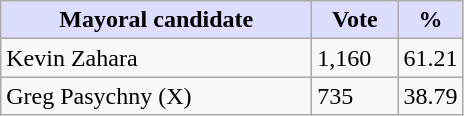<table class="wikitable">
<tr>
<th style="background:#ddf; width:200px;">Mayoral candidate</th>
<th style="background:#ddf; width:50px;">Vote</th>
<th style="background:#ddf; width:30px;">%</th>
</tr>
<tr>
<td>Kevin Zahara</td>
<td>1,160</td>
<td>61.21</td>
</tr>
<tr>
<td>Greg Pasychny (X)</td>
<td>735</td>
<td>38.79</td>
</tr>
</table>
